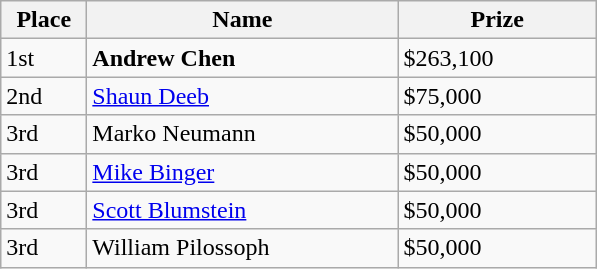<table class="wikitable">
<tr>
<th width="50">Place</th>
<th width="200">Name</th>
<th width="125">Prize</th>
</tr>
<tr>
<td>1st</td>
<td> <strong>Andrew Chen</strong></td>
<td>$263,100</td>
</tr>
<tr>
<td>2nd</td>
<td> <a href='#'>Shaun Deeb</a></td>
<td>$75,000</td>
</tr>
<tr>
<td>3rd</td>
<td> Marko Neumann</td>
<td>$50,000</td>
</tr>
<tr>
<td>3rd</td>
<td> <a href='#'>Mike Binger</a></td>
<td>$50,000</td>
</tr>
<tr>
<td>3rd</td>
<td> <a href='#'>Scott Blumstein</a></td>
<td>$50,000</td>
</tr>
<tr>
<td>3rd</td>
<td> William Pilossoph</td>
<td>$50,000</td>
</tr>
</table>
